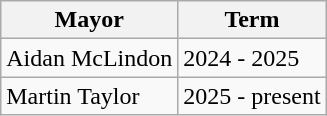<table class="wikitable">
<tr>
<th>Mayor</th>
<th>Term</th>
</tr>
<tr>
<td>Aidan McLindon</td>
<td>2024 - 2025</td>
</tr>
<tr>
<td>Martin Taylor</td>
<td>2025 - present</td>
</tr>
</table>
